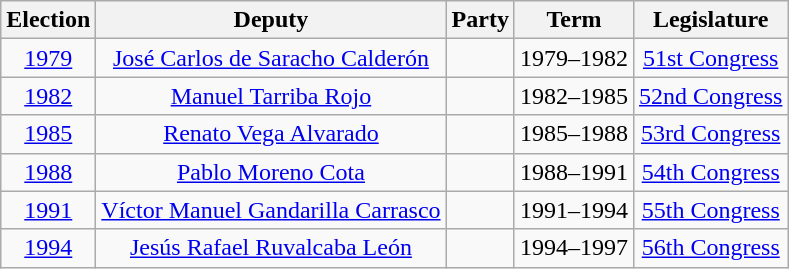<table class="wikitable sortable" style="text-align: center">
<tr>
<th>Election</th>
<th class="unsortable">Deputy</th>
<th class="unsortable">Party</th>
<th class="unsortable">Term</th>
<th class="unsortable">Legislature</th>
</tr>
<tr>
<td><a href='#'>1979</a></td>
<td><a href='#'>José Carlos de Saracho Calderón</a></td>
<td></td>
<td>1979–1982</td>
<td><a href='#'>51st Congress</a></td>
</tr>
<tr>
<td><a href='#'>1982</a></td>
<td><a href='#'>Manuel Tarriba Rojo</a></td>
<td></td>
<td>1982–1985</td>
<td><a href='#'>52nd Congress</a></td>
</tr>
<tr>
<td><a href='#'>1985</a></td>
<td><a href='#'>Renato Vega Alvarado</a></td>
<td></td>
<td>1985–1988</td>
<td><a href='#'>53rd Congress</a></td>
</tr>
<tr>
<td><a href='#'>1988</a></td>
<td><a href='#'>Pablo Moreno Cota</a></td>
<td></td>
<td>1988–1991</td>
<td><a href='#'>54th Congress</a></td>
</tr>
<tr>
<td><a href='#'>1991</a></td>
<td><a href='#'>Víctor Manuel Gandarilla Carrasco</a></td>
<td></td>
<td>1991–1994</td>
<td><a href='#'>55th Congress</a></td>
</tr>
<tr>
<td><a href='#'>1994</a></td>
<td><a href='#'>Jesús Rafael Ruvalcaba León</a></td>
<td></td>
<td>1994–1997</td>
<td><a href='#'>56th Congress</a></td>
</tr>
</table>
